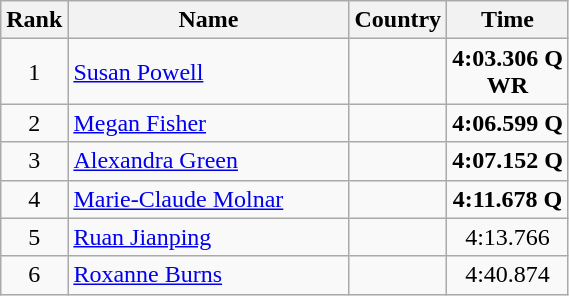<table class="wikitable sortable">
<tr>
<th width=20>Rank</th>
<th width=180>Name</th>
<th>Country</th>
<th>Time</th>
</tr>
<tr>
<td align="center">1</td>
<td><a href='#'>Susan Powell</a></td>
<td></td>
<td align="center"><strong>4:03.306</strong> <strong>Q</strong><br> <strong>WR </strong></td>
</tr>
<tr>
<td align="center">2</td>
<td><a href='#'>Megan Fisher</a></td>
<td></td>
<td align="center"><strong>4:06.599</strong> <strong>Q</strong></td>
</tr>
<tr>
<td align="center">3</td>
<td><a href='#'>Alexandra Green</a></td>
<td></td>
<td align="center"><strong>4:07.152</strong> <strong>Q</strong></td>
</tr>
<tr>
<td align="center">4</td>
<td><a href='#'>Marie-Claude Molnar</a></td>
<td></td>
<td align="center"><strong>4:11.678</strong> <strong>Q</strong></td>
</tr>
<tr>
<td align="center">5</td>
<td><a href='#'>Ruan Jianping</a></td>
<td></td>
<td align="center">4:13.766</td>
</tr>
<tr>
<td align="center">6</td>
<td><a href='#'>Roxanne Burns</a></td>
<td></td>
<td align="center">4:40.874</td>
</tr>
</table>
